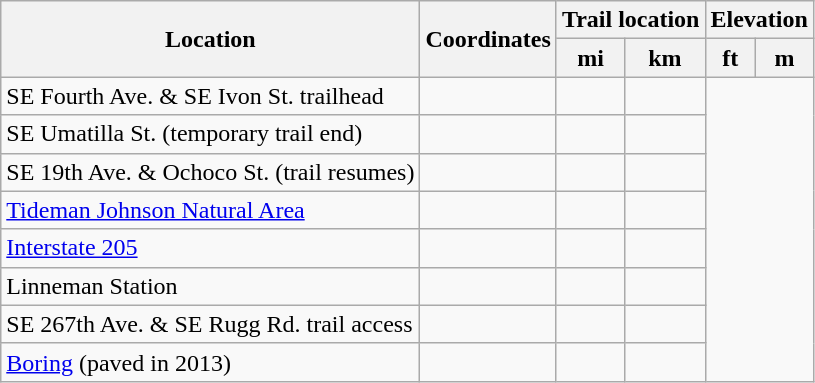<table class="wikitable sortable">
<tr>
<th rowspan=2>Location</th>
<th rowspan=2>Coordinates</th>
<th colspan=2>Trail location</th>
<th colspan=2>Elevation</th>
</tr>
<tr>
<th>mi</th>
<th>km</th>
<th>ft</th>
<th>m</th>
</tr>
<tr>
<td>SE Fourth Ave. & SE Ivon St. trailhead</td>
<td></td>
<td></td>
<td></td>
</tr>
<tr>
<td>SE Umatilla St. (temporary trail end)</td>
<td></td>
<td></td>
<td></td>
</tr>
<tr>
<td>SE 19th Ave. & Ochoco St. (trail resumes)</td>
<td></td>
<td></td>
<td></td>
</tr>
<tr>
<td><a href='#'>Tideman Johnson Natural Area</a></td>
<td></td>
<td></td>
<td></td>
</tr>
<tr>
<td><a href='#'>Interstate 205</a></td>
<td></td>
<td></td>
<td></td>
</tr>
<tr>
<td>Linneman Station</td>
<td></td>
<td></td>
<td></td>
</tr>
<tr>
<td>SE 267th Ave. & SE Rugg Rd. trail access</td>
<td></td>
<td></td>
<td></td>
</tr>
<tr>
<td><a href='#'>Boring</a> (paved in 2013)</td>
<td></td>
<td></td>
<td></td>
</tr>
</table>
